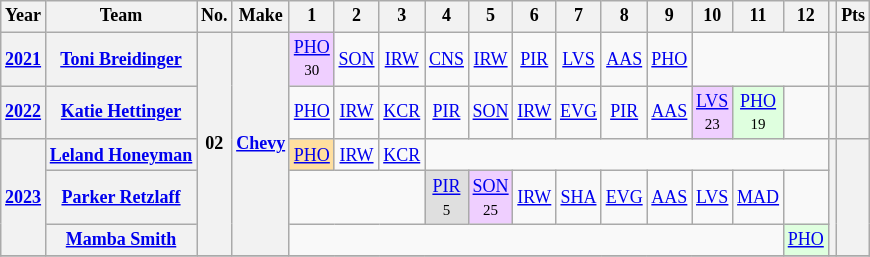<table class="wikitable" style="text-align:center; font-size:75%">
<tr>
<th>Year</th>
<th>Team</th>
<th>No.</th>
<th>Make</th>
<th>1</th>
<th>2</th>
<th>3</th>
<th>4</th>
<th>5</th>
<th>6</th>
<th>7</th>
<th>8</th>
<th>9</th>
<th>10</th>
<th>11</th>
<th>12</th>
<th></th>
<th>Pts</th>
</tr>
<tr>
<th><a href='#'>2021</a></th>
<th><a href='#'>Toni Breidinger</a></th>
<th rowspan=5>02</th>
<th rowspan=5><a href='#'>Chevy</a></th>
<td style="background:#EFCFFF;"><a href='#'>PHO</a><br><small>30</small></td>
<td><a href='#'>SON</a></td>
<td><a href='#'>IRW</a></td>
<td><a href='#'>CNS</a></td>
<td><a href='#'>IRW</a></td>
<td><a href='#'>PIR</a></td>
<td><a href='#'>LVS</a></td>
<td><a href='#'>AAS</a></td>
<td><a href='#'>PHO</a></td>
<td colspan=3></td>
<th></th>
<th></th>
</tr>
<tr>
<th><a href='#'>2022</a></th>
<th><a href='#'>Katie Hettinger</a></th>
<td><a href='#'>PHO</a></td>
<td><a href='#'>IRW</a></td>
<td><a href='#'>KCR</a></td>
<td><a href='#'>PIR</a></td>
<td><a href='#'>SON</a></td>
<td><a href='#'>IRW</a></td>
<td><a href='#'>EVG</a></td>
<td><a href='#'>PIR</a></td>
<td><a href='#'>AAS</a></td>
<td style="background:#EFCFFF;"><a href='#'>LVS</a><br><small>23</small></td>
<td style="background:#DFFFDF;"><a href='#'>PHO</a><br><small>19</small></td>
<td></td>
<th></th>
<th></th>
</tr>
<tr>
<th rowspan=3><a href='#'>2023</a></th>
<th><a href='#'>Leland Honeyman</a></th>
<td style="background:#FFDF9F;"><a href='#'>PHO</a><br></td>
<td><a href='#'>IRW</a></td>
<td><a href='#'>KCR</a></td>
<td colspan=9></td>
<th rowspan=3></th>
<th rowspan=3></th>
</tr>
<tr>
<th><a href='#'>Parker Retzlaff</a></th>
<td colspan=3></td>
<td style="background:#DFDFDF;"><a href='#'>PIR</a><br><small>5</small></td>
<td style="background:#EFCFFF;"><a href='#'>SON</a><br><small>25</small></td>
<td><a href='#'>IRW</a></td>
<td><a href='#'>SHA</a></td>
<td><a href='#'>EVG</a></td>
<td><a href='#'>AAS</a></td>
<td><a href='#'>LVS</a></td>
<td><a href='#'>MAD</a></td>
<td></td>
</tr>
<tr>
<th><a href='#'>Mamba Smith</a></th>
<td colspan=11></td>
<td style="background:#DFFFDF;"><a href='#'>PHO</a><br></td>
</tr>
<tr>
</tr>
</table>
